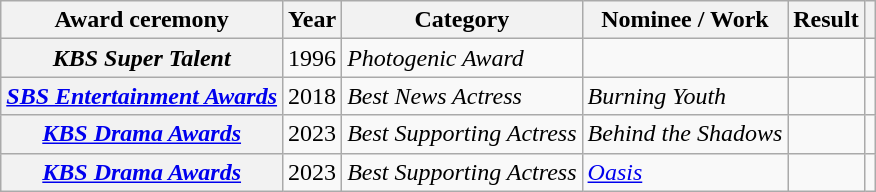<table class="wikitable plainrowheaders sortable">
<tr>
<th scope="col">Award ceremony</th>
<th scope="col">Year</th>
<th scope="col">Category</th>
<th scope="col">Nominee / Work</th>
<th scope="col">Result</th>
<th scope="col" class="unsortable"></th>
</tr>
<tr>
<th scope="row"><em>KBS Super Talent</em></th>
<td>1996</td>
<td><em>Photogenic Award</em></td>
<td><em></em></td>
<td></td>
<td></td>
</tr>
<tr>
<th scope="row"><em><a href='#'>SBS Entertainment Awards</a></em></th>
<td>2018</td>
<td><em>Best News Actress</em></td>
<td><em>Burning Youth</em></td>
<td></td>
<td></td>
</tr>
<tr>
<th scope="row"><em><a href='#'>KBS Drama Awards</a></em></th>
<td>2023</td>
<td><em>Best Supporting Actress</em></td>
<td><em>Behind the Shadows</em></td>
<td></td>
<td></td>
</tr>
<tr>
<th scope="row"><em><a href='#'>KBS Drama Awards</a></em></th>
<td>2023</td>
<td><em>Best Supporting Actress</em></td>
<td><em><a href='#'>Oasis</a></em></td>
<td></td>
<td></td>
</tr>
</table>
